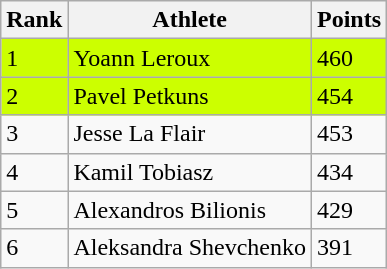<table class="wikitable">
<tr>
<th>Rank</th>
<th>Athlete</th>
<th>Points</th>
</tr>
<tr>
<td style="background:#CCFF00">1</td>
<td style="background:#CCFF00"> Yoann Leroux</td>
<td style="background:#CCFF00">460</td>
</tr>
<tr>
<td style="background:#CCFF00">2</td>
<td style="background:#CCFF00"> Pavel Petkuns</td>
<td style="background:#CCFF00">454</td>
</tr>
<tr>
<td>3</td>
<td> Jesse La Flair</td>
<td>453</td>
</tr>
<tr>
<td>4</td>
<td> Kamil Tobiasz</td>
<td>434</td>
</tr>
<tr>
<td>5</td>
<td> Alexandros Bilionis</td>
<td>429</td>
</tr>
<tr>
<td>6</td>
<td> Aleksandra Shevchenko</td>
<td>391</td>
</tr>
</table>
